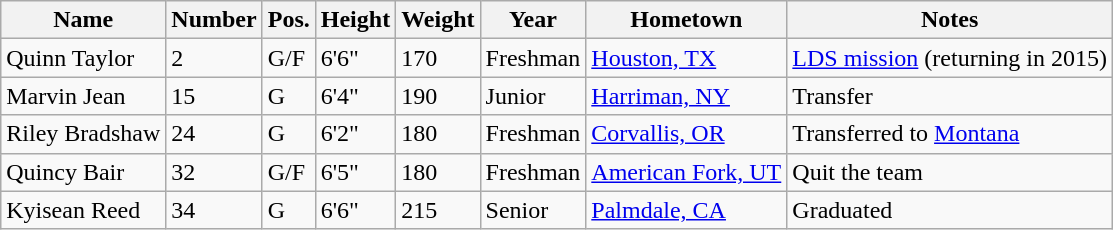<table class="wikitable sortable" border="1">
<tr>
<th>Name</th>
<th>Number</th>
<th>Pos.</th>
<th>Height</th>
<th>Weight</th>
<th>Year</th>
<th>Hometown</th>
<th class="unsortable">Notes</th>
</tr>
<tr>
<td>Quinn Taylor</td>
<td>2</td>
<td>G/F</td>
<td>6'6"</td>
<td>170</td>
<td>Freshman</td>
<td><a href='#'>Houston, TX</a></td>
<td><a href='#'>LDS mission</a> (returning in 2015)</td>
</tr>
<tr>
<td>Marvin Jean</td>
<td>15</td>
<td>G</td>
<td>6'4"</td>
<td>190</td>
<td>Junior</td>
<td><a href='#'>Harriman, NY</a></td>
<td>Transfer</td>
</tr>
<tr>
<td>Riley Bradshaw</td>
<td>24</td>
<td>G</td>
<td>6'2"</td>
<td>180</td>
<td>Freshman</td>
<td><a href='#'>Corvallis, OR</a></td>
<td>Transferred to <a href='#'>Montana</a></td>
</tr>
<tr>
<td>Quincy Bair</td>
<td>32</td>
<td>G/F</td>
<td>6'5"</td>
<td>180</td>
<td>Freshman</td>
<td><a href='#'>American Fork, UT</a></td>
<td>Quit the team</td>
</tr>
<tr>
<td>Kyisean Reed</td>
<td>34</td>
<td>G</td>
<td>6'6"</td>
<td>215</td>
<td>Senior</td>
<td><a href='#'>Palmdale, CA</a></td>
<td>Graduated</td>
</tr>
</table>
